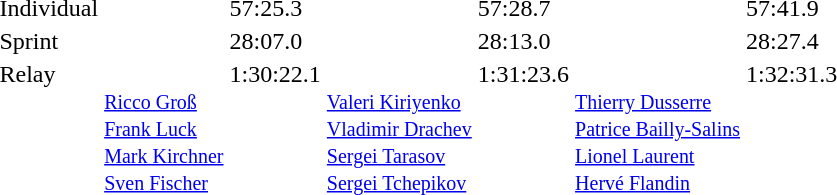<table>
<tr valign="top">
<td>Individual<br></td>
<td></td>
<td>57:25.3</td>
<td></td>
<td>57:28.7</td>
<td></td>
<td>57:41.9</td>
</tr>
<tr valign="top">
<td>Sprint<br></td>
<td></td>
<td>28:07.0</td>
<td></td>
<td>28:13.0</td>
<td></td>
<td>28:27.4</td>
</tr>
<tr valign="top">
<td>Relay<br></td>
<td><br><small><a href='#'>Ricco Groß</a><br><a href='#'>Frank Luck</a><br><a href='#'>Mark Kirchner</a><br><a href='#'>Sven Fischer</a></small></td>
<td>1:30:22.1</td>
<td><br><small><a href='#'>Valeri Kiriyenko</a><br><a href='#'>Vladimir Drachev</a><br><a href='#'>Sergei Tarasov</a><br><a href='#'>Sergei Tchepikov</a></small></td>
<td>1:31:23.6</td>
<td><br><small><a href='#'>Thierry Dusserre</a><br><a href='#'>Patrice Bailly-Salins</a><br><a href='#'>Lionel Laurent</a><br><a href='#'>Hervé Flandin</a></small></td>
<td>1:32:31.3</td>
</tr>
</table>
